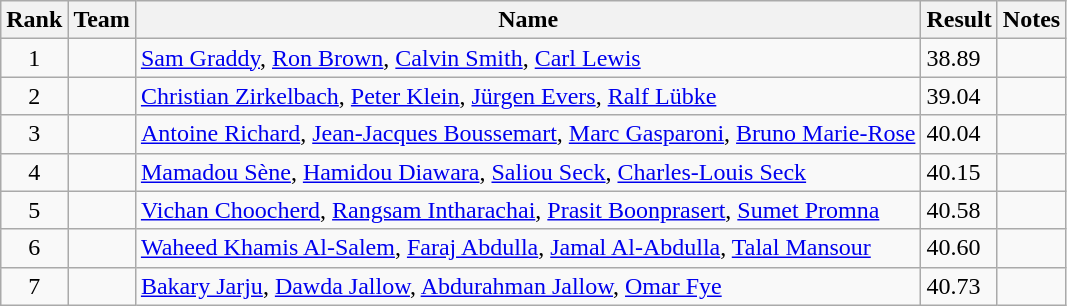<table class="sortable wikitable">
<tr>
<th>Rank</th>
<th>Team</th>
<th>Name</th>
<th>Result</th>
<th>Notes</th>
</tr>
<tr>
<td align="center">1</td>
<td></td>
<td><a href='#'>Sam Graddy</a>, <a href='#'>Ron Brown</a>, <a href='#'>Calvin Smith</a>, <a href='#'>Carl Lewis</a></td>
<td>38.89</td>
<td></td>
</tr>
<tr>
<td align="center">2</td>
<td></td>
<td><a href='#'>Christian Zirkelbach</a>, <a href='#'>Peter Klein</a>, <a href='#'>Jürgen Evers</a>, <a href='#'>Ralf Lübke</a></td>
<td>39.04</td>
<td></td>
</tr>
<tr>
<td align="center">3</td>
<td></td>
<td><a href='#'>Antoine Richard</a>, <a href='#'>Jean-Jacques Boussemart</a>, <a href='#'>Marc Gasparoni</a>, <a href='#'>Bruno Marie-Rose</a></td>
<td>40.04</td>
<td></td>
</tr>
<tr>
<td align="center">4</td>
<td></td>
<td><a href='#'>Mamadou Sène</a>, <a href='#'>Hamidou Diawara</a>, <a href='#'>Saliou Seck</a>, <a href='#'>Charles-Louis Seck</a></td>
<td>40.15</td>
<td></td>
</tr>
<tr>
<td align="center">5</td>
<td></td>
<td><a href='#'>Vichan Choocherd</a>, <a href='#'>Rangsam Intharachai</a>, <a href='#'>Prasit Boonprasert</a>, <a href='#'>Sumet Promna</a></td>
<td>40.58</td>
<td></td>
</tr>
<tr>
<td align="center">6</td>
<td></td>
<td><a href='#'>Waheed Khamis Al-Salem</a>, <a href='#'>Faraj Abdulla</a>, <a href='#'>Jamal Al-Abdulla</a>, <a href='#'>Talal Mansour</a></td>
<td>40.60</td>
<td></td>
</tr>
<tr>
<td align="center">7</td>
<td></td>
<td><a href='#'>Bakary Jarju</a>, <a href='#'>Dawda Jallow</a>, <a href='#'>Abdurahman Jallow</a>, <a href='#'>Omar Fye</a></td>
<td>40.73</td>
<td></td>
</tr>
</table>
